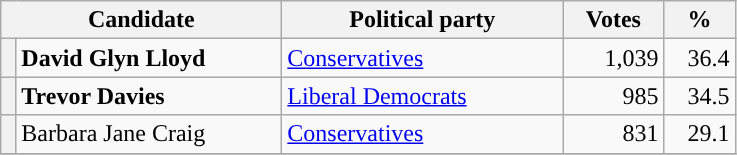<table class="wikitable">
<tr>
<th valign=top colspan="2" style="width: 180px">Candidate</th>
<th valign=top style="width: 180px">Political party</th>
<th valign=top style="width: 60px">Votes</th>
<th valign=top style="width: 40px">%</th>
</tr>
<tr>
<th style="background-color: "></th>
<td><strong>David Glyn Lloyd</strong></td>
<td><a href='#'>Conservatives</a></td>
<td align="right">1,039</td>
<td align="right">36.4</td>
</tr>
<tr>
<th style="background-color: "></th>
<td><strong>Trevor Davies</strong></td>
<td><a href='#'>Liberal Democrats</a></td>
<td align="right">985</td>
<td align="right">34.5</td>
</tr>
<tr>
<th style="background-color: "></th>
<td>Barbara Jane Craig</td>
<td><a href='#'>Conservatives</a></td>
<td align="right">831</td>
<td align="right">29.1</td>
</tr>
<tr>
</tr>
</table>
